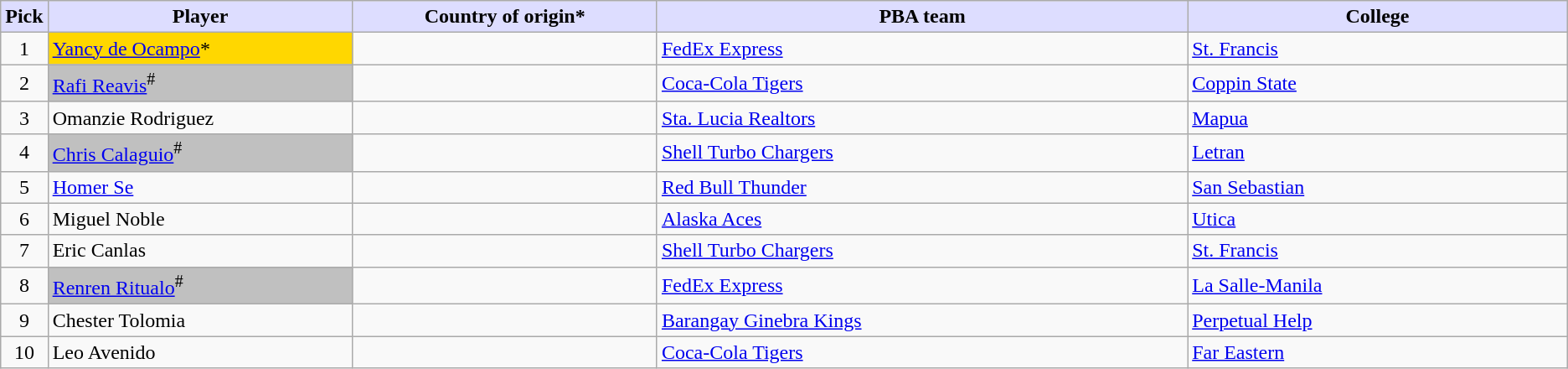<table class="wikitable">
<tr>
<th style="background:#DDDDFF;">Pick</th>
<th style="background:#DDDDFF;" width="20%">Player</th>
<th style="background:#DDDDFF;" width="20%">Country of origin*</th>
<th style="background:#DDDDFF;" width="35%">PBA team</th>
<th style="background:#DDDDFF;" width="25%">College</th>
</tr>
<tr>
<td align=center>1</td>
<td bgcolor=gold><a href='#'>Yancy de Ocampo</a>*</td>
<td></td>
<td><a href='#'>FedEx Express</a></td>
<td><a href='#'>St. Francis</a></td>
</tr>
<tr>
<td align=center>2</td>
<td bgcolor=silver><a href='#'>Rafi Reavis</a><sup>#</sup></td>
<td></td>
<td><a href='#'>Coca-Cola Tigers</a></td>
<td><a href='#'>Coppin State</a></td>
</tr>
<tr>
<td align=center>3</td>
<td>Omanzie Rodriguez</td>
<td></td>
<td><a href='#'>Sta. Lucia Realtors</a></td>
<td><a href='#'>Mapua</a></td>
</tr>
<tr>
<td align=center>4</td>
<td bgcolor=silver><a href='#'>Chris Calaguio</a><sup>#</sup></td>
<td></td>
<td><a href='#'>Shell Turbo Chargers</a></td>
<td><a href='#'>Letran</a></td>
</tr>
<tr>
<td align=center>5</td>
<td><a href='#'>Homer Se</a></td>
<td></td>
<td><a href='#'>Red Bull Thunder</a></td>
<td><a href='#'>San Sebastian</a></td>
</tr>
<tr>
<td align=center>6</td>
<td>Miguel Noble</td>
<td></td>
<td><a href='#'>Alaska Aces</a></td>
<td><a href='#'>Utica</a></td>
</tr>
<tr>
<td align=center>7</td>
<td>Eric Canlas</td>
<td></td>
<td><a href='#'>Shell Turbo Chargers</a></td>
<td><a href='#'>St. Francis</a></td>
</tr>
<tr>
<td align=center>8</td>
<td bgcolor=silver><a href='#'>Renren Ritualo</a><sup>#</sup></td>
<td></td>
<td><a href='#'>FedEx Express</a></td>
<td><a href='#'>La Salle-Manila</a></td>
</tr>
<tr>
<td align=center>9</td>
<td>Chester Tolomia</td>
<td></td>
<td><a href='#'>Barangay Ginebra Kings</a></td>
<td><a href='#'>Perpetual Help</a></td>
</tr>
<tr>
<td align=center>10</td>
<td>Leo Avenido</td>
<td></td>
<td><a href='#'>Coca-Cola Tigers</a></td>
<td><a href='#'>Far Eastern</a></td>
</tr>
</table>
